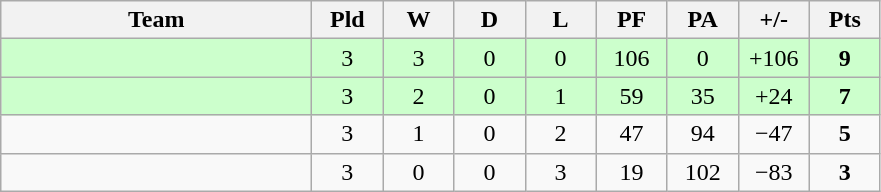<table class="wikitable" style="text-align: center;">
<tr>
<th width="200">Team</th>
<th width="40">Pld</th>
<th width="40">W</th>
<th width="40">D</th>
<th width="40">L</th>
<th width="40">PF</th>
<th width="40">PA</th>
<th width="40">+/-</th>
<th width="40">Pts</th>
</tr>
<tr bgcolor=ccffcc>
<td align=left></td>
<td>3</td>
<td>3</td>
<td>0</td>
<td>0</td>
<td>106</td>
<td>0</td>
<td>+106</td>
<td><strong>9</strong></td>
</tr>
<tr bgcolor=ccffcc>
<td align=left></td>
<td>3</td>
<td>2</td>
<td>0</td>
<td>1</td>
<td>59</td>
<td>35</td>
<td>+24</td>
<td><strong>7</strong></td>
</tr>
<tr>
<td align=left></td>
<td>3</td>
<td>1</td>
<td>0</td>
<td>2</td>
<td>47</td>
<td>94</td>
<td>−47</td>
<td><strong>5</strong></td>
</tr>
<tr>
<td align=left></td>
<td>3</td>
<td>0</td>
<td>0</td>
<td>3</td>
<td>19</td>
<td>102</td>
<td>−83</td>
<td><strong>3</strong></td>
</tr>
</table>
